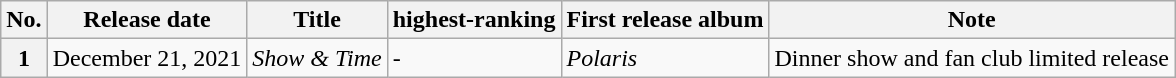<table class="wikitable">
<tr>
<th>No.</th>
<th>Release date</th>
<th>Title</th>
<th>highest-ranking</th>
<th>First release album</th>
<th>Note</th>
</tr>
<tr>
<th>1</th>
<td>December 21, 2021</td>
<td><em>Show & Time</em></td>
<td>-</td>
<td><em>Polaris</em></td>
<td>Dinner show and fan club limited release</td>
</tr>
</table>
